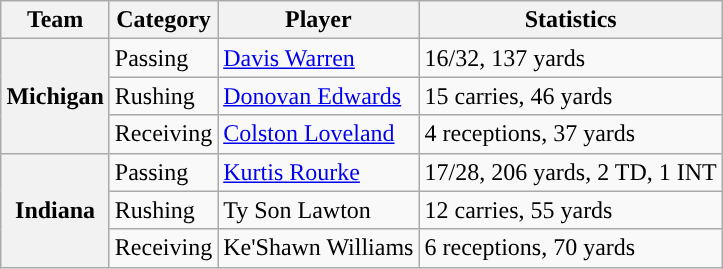<table class="wikitable" style="float:right">
<tr>
<th>Team</th>
<th>Category</th>
<th>Player</th>
<th>Statistics</th>
</tr>
<tr>
<th rowspan=3>Michigan</th>
<td>Passing</td>
<td><a href='#'>Davis Warren</a></td>
<td>16/32, 137 yards</td>
</tr>
<tr>
<td>Rushing</td>
<td><a href='#'>Donovan Edwards</a></td>
<td>15 carries, 46 yards</td>
</tr>
<tr>
<td>Receiving</td>
<td><a href='#'>Colston Loveland</a></td>
<td>4 receptions, 37 yards</td>
</tr>
<tr>
<th rowspan=3>Indiana</th>
<td>Passing</td>
<td><a href='#'>Kurtis Rourke</a></td>
<td>17/28, 206 yards, 2 TD, 1 INT</td>
</tr>
<tr>
<td>Rushing</td>
<td>Ty Son Lawton</td>
<td>12 carries, 55 yards</td>
</tr>
<tr>
<td>Receiving</td>
<td>Ke'Shawn Williams</td>
<td>6 receptions, 70 yards</td>
</tr>
</table>
